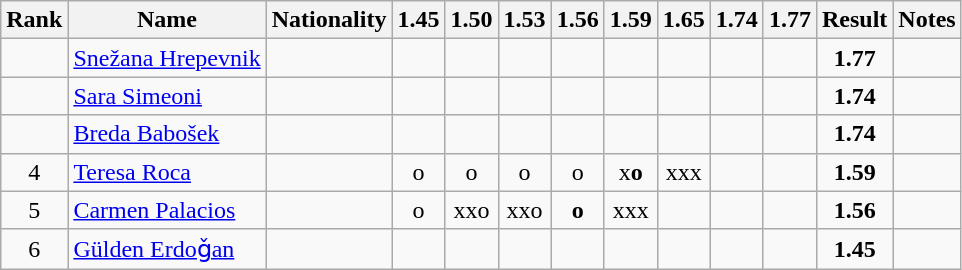<table class="wikitable sortable" style="text-align:center">
<tr>
<th>Rank</th>
<th>Name</th>
<th>Nationality</th>
<th>1.45</th>
<th>1.50</th>
<th>1.53</th>
<th>1.56</th>
<th>1.59</th>
<th>1.65</th>
<th>1.74</th>
<th>1.77</th>
<th>Result</th>
<th>Notes</th>
</tr>
<tr>
<td></td>
<td align=left><a href='#'>Snežana Hrepevnik</a></td>
<td align=left></td>
<td></td>
<td></td>
<td></td>
<td></td>
<td></td>
<td></td>
<td></td>
<td></td>
<td><strong>1.77</strong></td>
<td></td>
</tr>
<tr>
<td></td>
<td align=left><a href='#'>Sara Simeoni</a></td>
<td align=left></td>
<td></td>
<td></td>
<td></td>
<td></td>
<td></td>
<td></td>
<td></td>
<td></td>
<td><strong>1.74</strong></td>
<td></td>
</tr>
<tr>
<td></td>
<td align=left><a href='#'>Breda Babošek</a></td>
<td align=left></td>
<td></td>
<td></td>
<td></td>
<td></td>
<td></td>
<td></td>
<td></td>
<td></td>
<td><strong>1.74</strong></td>
<td></td>
</tr>
<tr>
<td>4</td>
<td align=left><a href='#'>Teresa Roca</a></td>
<td align=left></td>
<td>o</td>
<td>o</td>
<td>o</td>
<td>o</td>
<td>x<strong>o</strong></td>
<td>xxx</td>
<td></td>
<td></td>
<td><strong>1.59</strong></td>
<td></td>
</tr>
<tr>
<td>5</td>
<td align=left><a href='#'>Carmen Palacios</a></td>
<td align=left></td>
<td>o</td>
<td>xxo</td>
<td>xxo</td>
<td><strong>o</strong></td>
<td>xxx</td>
<td></td>
<td></td>
<td></td>
<td><strong>1.56</strong></td>
<td></td>
</tr>
<tr>
<td>6</td>
<td align=left><a href='#'>Gülden Erdoǧan</a></td>
<td align=left></td>
<td></td>
<td></td>
<td></td>
<td></td>
<td></td>
<td></td>
<td></td>
<td></td>
<td><strong>1.45</strong></td>
<td></td>
</tr>
</table>
